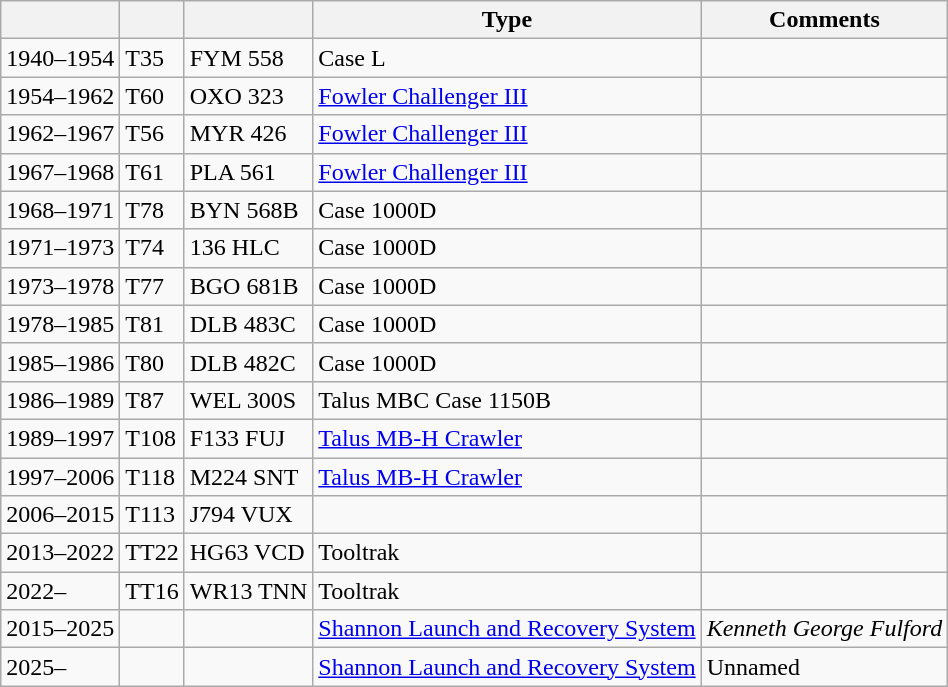<table class="wikitable sortable">
<tr>
<th></th>
<th></th>
<th></th>
<th>Type</th>
<th class=unsortable>Comments</th>
</tr>
<tr>
<td>1940–1954</td>
<td>T35</td>
<td>FYM 558</td>
<td>Case L</td>
<td></td>
</tr>
<tr>
<td>1954–1962</td>
<td>T60</td>
<td>OXO 323</td>
<td><a href='#'>Fowler Challenger III</a></td>
<td></td>
</tr>
<tr>
<td>1962–1967</td>
<td>T56</td>
<td>MYR 426</td>
<td><a href='#'>Fowler Challenger III</a></td>
<td></td>
</tr>
<tr>
<td>1967–1968</td>
<td>T61</td>
<td>PLA 561</td>
<td><a href='#'>Fowler Challenger III</a></td>
<td></td>
</tr>
<tr>
<td>1968–1971</td>
<td>T78</td>
<td>BYN 568B</td>
<td>Case 1000D</td>
<td></td>
</tr>
<tr>
<td>1971–1973</td>
<td>T74</td>
<td>136 HLC</td>
<td>Case 1000D</td>
<td></td>
</tr>
<tr>
<td>1973–1978</td>
<td>T77</td>
<td>BGO 681B</td>
<td>Case 1000D</td>
<td></td>
</tr>
<tr>
<td>1978–1985</td>
<td>T81</td>
<td>DLB 483C</td>
<td>Case 1000D</td>
<td></td>
</tr>
<tr>
<td>1985–1986</td>
<td>T80</td>
<td>DLB 482C</td>
<td>Case 1000D</td>
<td></td>
</tr>
<tr>
<td>1986–1989</td>
<td>T87</td>
<td>WEL 300S</td>
<td>Talus MBC Case 1150B</td>
<td></td>
</tr>
<tr>
<td>1989–1997</td>
<td>T108</td>
<td>F133 FUJ</td>
<td><a href='#'>Talus MB-H Crawler</a></td>
<td></td>
</tr>
<tr>
<td>1997–2006</td>
<td>T118</td>
<td>M224 SNT</td>
<td><a href='#'>Talus MB-H Crawler</a></td>
<td></td>
</tr>
<tr>
<td>2006–2015</td>
<td>T113</td>
<td>J794 VUX</td>
<td></td>
<td></td>
</tr>
<tr>
<td>2013–2022</td>
<td>TT22</td>
<td>HG63 VCD</td>
<td>Tooltrak</td>
<td></td>
</tr>
<tr>
<td>2022–</td>
<td>TT16</td>
<td>WR13 TNN</td>
<td>Tooltrak</td>
<td></td>
</tr>
<tr>
<td>2015–2025</td>
<td></td>
<td></td>
<td><a href='#'>Shannon Launch and Recovery System</a></td>
<td><em>Kenneth George Fulford</em></td>
</tr>
<tr>
<td>2025–</td>
<td></td>
<td></td>
<td><a href='#'>Shannon Launch and Recovery System</a></td>
<td>Unnamed </td>
</tr>
</table>
